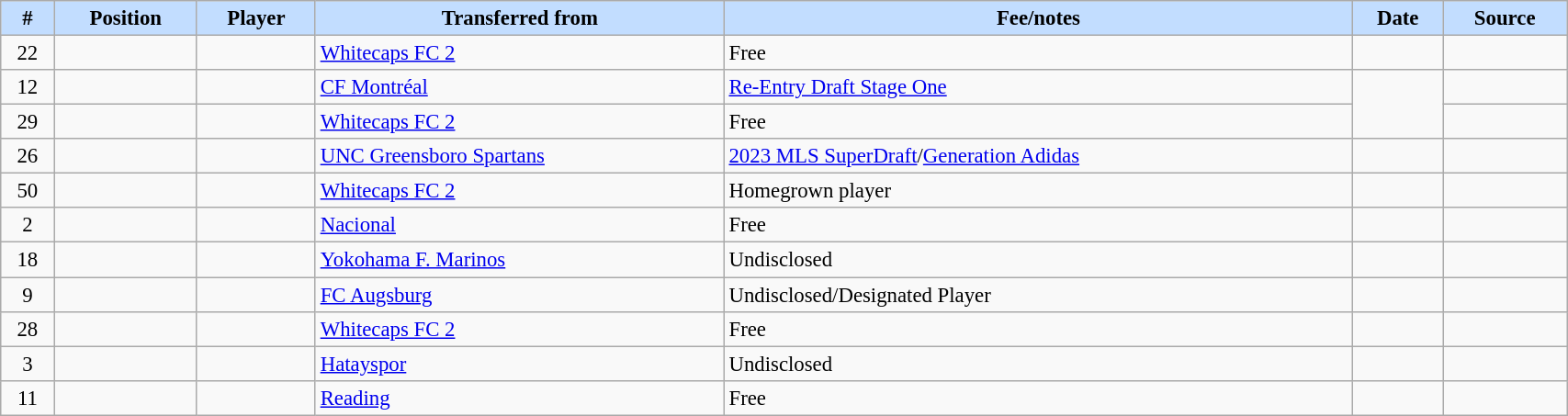<table class="wikitable sortable" style="width:90%; text-align:center; font-size:95%; text-align:left;">
<tr>
<th style="background:#c2ddff;">#</th>
<th style="background:#c2ddff;">Position</th>
<th style="background:#c2ddff;">Player</th>
<th style="background:#c2ddff;">Transferred from</th>
<th style="background:#c2ddff;">Fee/notes</th>
<th style="background:#c2ddff;">Date</th>
<th style="background:#c2ddff;">Source</th>
</tr>
<tr>
<td align=center>22</td>
<td align=center></td>
<td></td>
<td> <a href='#'>Whitecaps FC 2</a></td>
<td>Free</td>
<td></td>
<td></td>
</tr>
<tr>
<td align=center>12</td>
<td align=center></td>
<td></td>
<td> <a href='#'>CF Montréal</a></td>
<td><a href='#'>Re-Entry Draft Stage One</a></td>
<td rowspan=2></td>
<td></td>
</tr>
<tr>
<td align=center>29</td>
<td align=center></td>
<td></td>
<td> <a href='#'>Whitecaps FC 2</a></td>
<td>Free</td>
<td></td>
</tr>
<tr>
<td align=center>26</td>
<td align=center></td>
<td></td>
<td> <a href='#'>UNC Greensboro Spartans</a></td>
<td><a href='#'>2023 MLS SuperDraft</a>/<a href='#'>Generation Adidas</a></td>
<td></td>
<td></td>
</tr>
<tr>
<td align=center>50</td>
<td align=center></td>
<td></td>
<td> <a href='#'>Whitecaps FC 2</a></td>
<td>Homegrown player</td>
<td></td>
<td></td>
</tr>
<tr>
<td align=center>2</td>
<td align=center></td>
<td></td>
<td> <a href='#'>Nacional</a></td>
<td>Free</td>
<td></td>
<td></td>
</tr>
<tr>
<td align=center>18</td>
<td align=center></td>
<td></td>
<td> <a href='#'>Yokohama F. Marinos</a></td>
<td>Undisclosed</td>
<td></td>
<td></td>
</tr>
<tr>
<td align=center>9</td>
<td align=center></td>
<td></td>
<td> <a href='#'>FC Augsburg</a></td>
<td>Undisclosed/Designated Player</td>
<td></td>
<td></td>
</tr>
<tr>
<td align=center>28</td>
<td align=center></td>
<td></td>
<td> <a href='#'>Whitecaps FC 2</a></td>
<td>Free</td>
<td></td>
<td></td>
</tr>
<tr>
<td align=center>3</td>
<td align=center></td>
<td></td>
<td> <a href='#'>Hatayspor</a></td>
<td>Undisclosed</td>
<td></td>
<td></td>
</tr>
<tr>
<td align=center>11</td>
<td align=center></td>
<td></td>
<td> <a href='#'>Reading</a></td>
<td>Free</td>
<td></td>
<td></td>
</tr>
</table>
